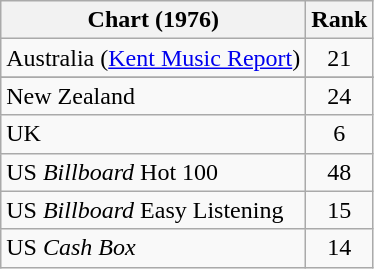<table class="wikitable sortable">
<tr>
<th align="left">Chart (1976)</th>
<th style="text-align:center;">Rank</th>
</tr>
<tr>
<td>Australia (<a href='#'>Kent Music Report</a>)</td>
<td style="text-align:center;">21</td>
</tr>
<tr>
</tr>
<tr>
<td>New Zealand</td>
<td style="text-align:center;">24</td>
</tr>
<tr>
<td>UK</td>
<td style="text-align:center;">6</td>
</tr>
<tr>
<td>US <em>Billboard</em> Hot 100</td>
<td style="text-align:center;">48</td>
</tr>
<tr>
<td>US <em>Billboard</em> Easy Listening </td>
<td style="text-align:center;">15</td>
</tr>
<tr>
<td>US <em>Cash Box</em> </td>
<td style="text-align:center;">14</td>
</tr>
</table>
